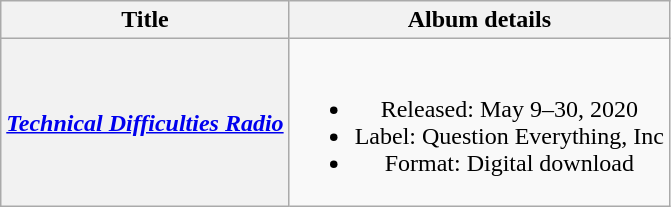<table class="wikitable plainrowheaders" style="text-align:center">
<tr>
<th scope="col">Title</th>
<th scope="col">Album details</th>
</tr>
<tr>
<th scope="row"><em><a href='#'>Technical Difficulties Radio</a></em></th>
<td><br><ul><li>Released: May 9–30, 2020</li><li>Label: Question Everything, Inc</li><li>Format: Digital download</li></ul></td>
</tr>
</table>
